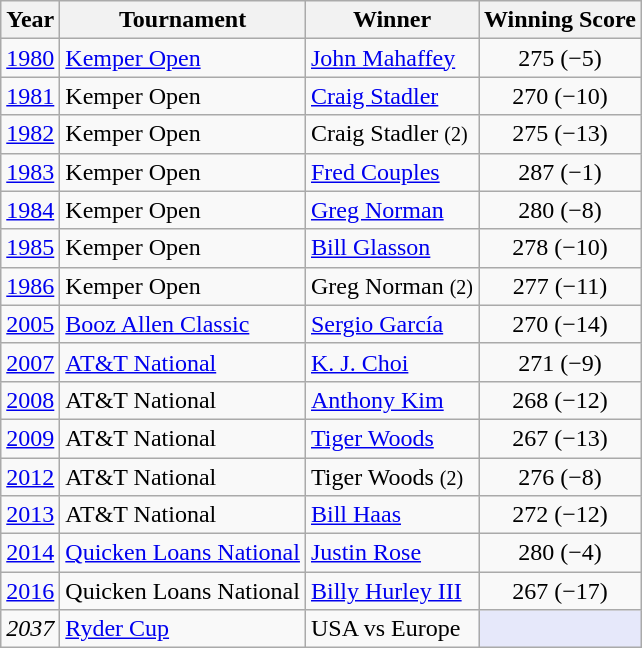<table class="wikitable">
<tr>
<th>Year</th>
<th>Tournament</th>
<th>Winner</th>
<th>Winning Score</th>
</tr>
<tr>
<td align=center><a href='#'>1980</a></td>
<td><a href='#'>Kemper Open</a></td>
<td> <a href='#'>John Mahaffey</a></td>
<td align=center>275 (−5)</td>
</tr>
<tr>
<td align=center><a href='#'>1981</a></td>
<td>Kemper Open</td>
<td> <a href='#'>Craig Stadler</a></td>
<td align=center>270 (−10)</td>
</tr>
<tr>
<td align=center><a href='#'>1982</a></td>
<td>Kemper Open</td>
<td> Craig Stadler <small>(2)</small></td>
<td align=center>275 (−13)</td>
</tr>
<tr>
<td align=center><a href='#'>1983</a></td>
<td>Kemper Open</td>
<td> <a href='#'>Fred Couples</a></td>
<td align=center>287 (−1)</td>
</tr>
<tr>
<td align=center><a href='#'>1984</a></td>
<td>Kemper Open</td>
<td> <a href='#'>Greg Norman</a></td>
<td align=center>280 (−8)</td>
</tr>
<tr>
<td align=center><a href='#'>1985</a></td>
<td>Kemper Open</td>
<td> <a href='#'>Bill Glasson</a></td>
<td align=center>278 (−10)</td>
</tr>
<tr>
<td align=center><a href='#'>1986</a></td>
<td>Kemper Open</td>
<td> Greg Norman <small>(2)</small></td>
<td align=center>277 (−11)</td>
</tr>
<tr>
<td align=center><a href='#'>2005</a></td>
<td><a href='#'>Booz Allen Classic</a></td>
<td> <a href='#'>Sergio García</a></td>
<td align=center>270 (−14)</td>
</tr>
<tr>
<td align=center><a href='#'>2007</a></td>
<td><a href='#'>AT&T National</a></td>
<td> <a href='#'>K. J. Choi</a></td>
<td align=center>271 (−9)</td>
</tr>
<tr>
<td align=center><a href='#'>2008</a></td>
<td>AT&T National</td>
<td> <a href='#'>Anthony Kim</a></td>
<td align=center>268 (−12)</td>
</tr>
<tr>
<td align=center><a href='#'>2009</a></td>
<td>AT&T National</td>
<td> <a href='#'>Tiger Woods</a></td>
<td align=center>267 (−13)</td>
</tr>
<tr>
<td align=center><a href='#'>2012</a></td>
<td>AT&T National</td>
<td> Tiger Woods <small> (2) </small></td>
<td align=center>276 (−8)</td>
</tr>
<tr>
<td align=center><a href='#'>2013</a></td>
<td>AT&T National</td>
<td> <a href='#'>Bill Haas</a></td>
<td align=center>272 (−12)</td>
</tr>
<tr>
<td align=center><a href='#'>2014</a></td>
<td><a href='#'>Quicken Loans National</a></td>
<td> <a href='#'>Justin Rose</a></td>
<td align=center>280 (−4)</td>
</tr>
<tr>
<td align=center><a href='#'>2016</a></td>
<td>Quicken Loans National</td>
<td> <a href='#'>Billy Hurley III</a></td>
<td align=center>267 (−17)</td>
</tr>
<tr>
<td align=center><em>2037</em></td>
<td><a href='#'>Ryder Cup</a></td>
<td> USA vs  Europe</td>
<td bgcolor="E6E8FA"></td>
</tr>
</table>
